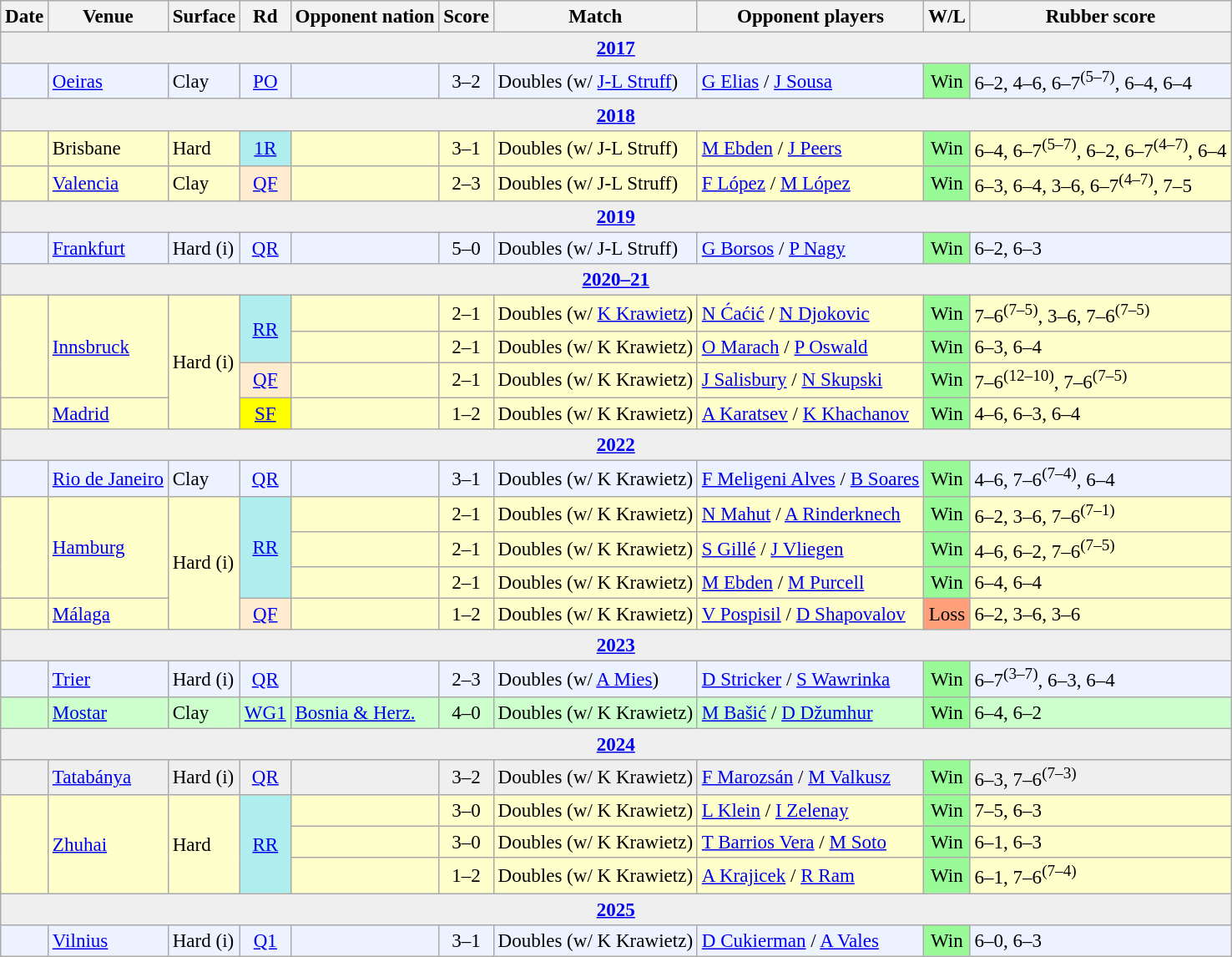<table class="wikitable nowrap" style=font-size:96%>
<tr>
<th>Date</th>
<th>Venue</th>
<th>Surface</th>
<th>Rd</th>
<th>Opponent nation</th>
<th>Score</th>
<th>Match</th>
<th>Opponent players</th>
<th>W/L</th>
<th>Rubber score</th>
</tr>
<tr bgcolor=efefef>
<td colspan=10 align=center><strong><a href='#'>2017</a></strong></td>
</tr>
<tr bgcolor=ecf2ff>
<td></td>
<td><a href='#'>Oeiras</a></td>
<td>Clay</td>
<td align=center><a href='#'>PO</a></td>
<td></td>
<td align=center>3–2</td>
<td>Doubles (w/ <a href='#'>J-L Struff</a>)</td>
<td><a href='#'>G Elias</a> / <a href='#'>J Sousa</a></td>
<td bgcolor=98FB98 align=center>Win</td>
<td>6–2, 4–6, 6–7<sup>(5–7)</sup>, 6–4, 6–4</td>
</tr>
<tr bgcolor=efefef>
<td colspan=10 align=center><strong><a href='#'>2018</a></strong></td>
</tr>
<tr bgcolor="ffffcc">
<td></td>
<td>Brisbane</td>
<td>Hard</td>
<td align="center" bgcolor="afeeee"><a href='#'>1R</a></td>
<td></td>
<td align=center>3–1</td>
<td>Doubles (w/ J-L Struff)</td>
<td><a href='#'>M Ebden</a> / <a href='#'>J Peers</a></td>
<td bgcolor=98FB98 align=center>Win</td>
<td>6–4, 6–7<sup>(5–7)</sup>, 6–2, 6–7<sup>(4–7)</sup>, 6–4</td>
</tr>
<tr bgcolor="ffffcc">
<td></td>
<td><a href='#'>Valencia</a></td>
<td>Clay</td>
<td align="center" bgcolor="ffebcd"><a href='#'>QF</a></td>
<td></td>
<td align=center>2–3</td>
<td>Doubles (w/ J-L Struff)</td>
<td><a href='#'>F López</a> / <a href='#'>M López</a></td>
<td bgcolor=98FB98 align=center>Win</td>
<td>6–3, 6–4, 3–6, 6–7<sup>(4–7)</sup>, 7–5</td>
</tr>
<tr bgcolor=efefef>
<td colspan=10 align=center><strong><a href='#'>2019</a></strong></td>
</tr>
<tr bgcolor=ecf2ff>
<td></td>
<td><a href='#'>Frankfurt</a></td>
<td>Hard (i)</td>
<td align=center><a href='#'>QR</a></td>
<td></td>
<td align=center>5–0</td>
<td>Doubles (w/ J-L Struff)</td>
<td><a href='#'>G Borsos</a> / <a href='#'>P Nagy</a></td>
<td bgcolor=98FB98 align=center>Win</td>
<td>6–2, 6–3</td>
</tr>
<tr bgcolor=efefef>
<td colspan=10 align="center"><strong><a href='#'>2020–21</a></strong></td>
</tr>
<tr bgcolor="ffffcc">
<td rowspan="3"></td>
<td rowspan="3"><a href='#'>Innsbruck</a></td>
<td rowspan="4">Hard (i)</td>
<td rowspan="2" align="center" bgcolor="afeeee"><a href='#'>RR</a></td>
<td></td>
<td align="center">2–1</td>
<td>Doubles (w/ <a href='#'>K Krawietz</a>)</td>
<td><a href='#'>N Ćaćić</a> / <a href='#'>N Djokovic</a></td>
<td bgcolor=98FB98 align=center>Win</td>
<td>7–6<sup>(7–5)</sup>, 3–6, 7–6<sup>(7–5)</sup></td>
</tr>
<tr bgcolor="ffffcc">
<td></td>
<td align="center">2–1</td>
<td>Doubles (w/ K Krawietz)</td>
<td><a href='#'>O Marach</a> / <a href='#'>P Oswald</a></td>
<td bgcolor="98fb98" align="center">Win</td>
<td>6–3, 6–4</td>
</tr>
<tr bgcolor="ffffcc">
<td align="center" bgcolor="ffebcd"><a href='#'>QF</a></td>
<td></td>
<td align="center">2–1</td>
<td>Doubles (w/ K Krawietz)</td>
<td><a href='#'>J Salisbury</a> / <a href='#'>N Skupski</a></td>
<td bgcolor="98fb98" align="center">Win</td>
<td>7–6<sup>(12–10)</sup>, 7–6<sup>(7–5)</sup></td>
</tr>
<tr bgcolor="ffffcc">
<td></td>
<td><a href='#'>Madrid</a></td>
<td align="center" bgcolor="yellow"><a href='#'>SF</a></td>
<td></td>
<td align="center">1–2</td>
<td>Doubles (w/ K Krawietz)</td>
<td><a href='#'>A Karatsev</a> / <a href='#'>K Khachanov</a></td>
<td bgcolor="98fb98" align="center">Win</td>
<td>4–6, 6–3, 6–4</td>
</tr>
<tr bgcolor=efefef>
<td colspan=10 align=center><strong><a href='#'>2022</a></strong></td>
</tr>
<tr bgcolor=ecf2ff>
<td></td>
<td><a href='#'>Rio de Janeiro</a></td>
<td>Clay</td>
<td align=center><a href='#'>QR</a></td>
<td></td>
<td align=center>3–1</td>
<td>Doubles (w/ K Krawietz)</td>
<td><a href='#'>F Meligeni Alves</a> / <a href='#'>B Soares</a></td>
<td bgcolor=98FB98 align=center>Win</td>
<td>4–6, 7–6<sup>(7–4)</sup>, 6–4</td>
</tr>
<tr bgcolor="ffffcc">
<td rowspan="3"></td>
<td rowspan="3"><a href='#'>Hamburg</a></td>
<td rowspan="4">Hard (i)</td>
<td rowspan="3" align="center" bgcolor="afeeee"><a href='#'>RR</a></td>
<td></td>
<td align="center">2–1</td>
<td>Doubles (w/ K Krawietz)</td>
<td><a href='#'>N Mahut</a> / <a href='#'>A Rinderknech</a></td>
<td bgcolor=98FB98 align=center>Win</td>
<td>6–2, 3–6, 7–6<sup>(7–1)</sup></td>
</tr>
<tr bgcolor="ffffcc">
<td></td>
<td align="center">2–1</td>
<td>Doubles (w/ K Krawietz)</td>
<td><a href='#'>S Gillé</a> / <a href='#'>J Vliegen</a></td>
<td bgcolor=98FB98 align=center>Win</td>
<td>4–6, 6–2, 7–6<sup>(7–5)</sup></td>
</tr>
<tr bgcolor="ffffcc">
<td></td>
<td align="center">2–1</td>
<td>Doubles (w/ K Krawietz)</td>
<td><a href='#'>M Ebden</a> / <a href='#'>M Purcell</a></td>
<td bgcolor=98FB98 align=center>Win</td>
<td>6–4, 6–4</td>
</tr>
<tr bgcolor="ffffcc">
<td></td>
<td><a href='#'>Málaga</a></td>
<td align="center" bgcolor="ffebcd"><a href='#'>QF</a></td>
<td></td>
<td align="center">1–2</td>
<td>Doubles (w/ K Krawietz)</td>
<td><a href='#'>V Pospisil</a> / <a href='#'>D Shapovalov</a></td>
<td bgcolor=FFA07A align=center>Loss</td>
<td>6–2, 3–6, 3–6</td>
</tr>
<tr bgcolor=efefef>
<td colspan=10 align=center><strong><a href='#'>2023</a></strong></td>
</tr>
<tr bgcolor=ecf2ff>
<td></td>
<td><a href='#'>Trier</a></td>
<td>Hard (i)</td>
<td align=center><a href='#'>QR</a></td>
<td></td>
<td align=center>2–3</td>
<td>Doubles (w/ <a href='#'>A Mies</a>)</td>
<td><a href='#'>D Stricker</a> / <a href='#'>S Wawrinka</a></td>
<td bgcolor=98FB98 align=center>Win</td>
<td>6–7<sup>(3–7)</sup>, 6–3, 6–4</td>
</tr>
<tr bgcolor="ccffcc">
<td></td>
<td><a href='#'>Mostar</a></td>
<td>Clay</td>
<td align="center"><a href='#'>WG1</a></td>
<td> <a href='#'>Bosnia & Herz.</a></td>
<td align="center">4–0</td>
<td>Doubles (w/ K Krawietz)</td>
<td><a href='#'>M Bašić</a> / <a href='#'>D Džumhur</a></td>
<td bgcolor=98FB98 align=center>Win</td>
<td>6–4, 6–2</td>
</tr>
<tr bgcolor=efefef>
<td colspan=10 align="center"><strong><a href='#'>2024</a></strong></td>
</tr>
<tr bgcolor=efefef>
<td></td>
<td><a href='#'>Tatabánya</a></td>
<td>Hard (i)</td>
<td align="center"><a href='#'>QR</a></td>
<td></td>
<td align="center">3–2</td>
<td>Doubles (w/ K Krawietz)</td>
<td><a href='#'>F Marozsán</a> / <a href='#'>M Valkusz</a></td>
<td bgcolor=98FB98 align=center>Win</td>
<td>6–3, 7–6<sup>(7–3)</sup></td>
</tr>
<tr bgcolor="ffffcc">
<td rowspan="3"></td>
<td rowspan="3"><a href='#'>Zhuhai</a></td>
<td rowspan="3">Hard</td>
<td rowspan="3" align="center" bgcolor="afeeee"><a href='#'>RR</a></td>
<td></td>
<td align="center">3–0</td>
<td>Doubles (w/ K Krawietz)</td>
<td><a href='#'>L Klein</a> / <a href='#'>I Zelenay</a></td>
<td bgcolor=98FB98 align=center>Win</td>
<td>7–5, 6–3</td>
</tr>
<tr bgcolor="ffffcc">
<td></td>
<td align="center">3–0</td>
<td>Doubles (w/ K Krawietz)</td>
<td><a href='#'>T Barrios Vera</a> / <a href='#'>M Soto</a></td>
<td bgcolor=98FB98 align=center>Win</td>
<td>6–1, 6–3</td>
</tr>
<tr bgcolor="ffffcc">
<td></td>
<td align="center">1–2</td>
<td>Doubles (w/ K Krawietz)</td>
<td><a href='#'>A Krajicek</a> / <a href='#'>R Ram</a></td>
<td bgcolor=98FB98 align=center>Win</td>
<td>6–1, 7–6<sup>(7–4)</sup></td>
</tr>
<tr bgcolor="efefef">
<td colspan=10 align="center"><strong><a href='#'>2025</a></strong></td>
</tr>
<tr bgcolor="ecf2ff">
<td></td>
<td><a href='#'>Vilnius</a></td>
<td>Hard (i)</td>
<td align=center><a href='#'>Q1</a></td>
<td></td>
<td align="center">3–1</td>
<td>Doubles (w/ K Krawietz)</td>
<td><a href='#'>D Cukierman</a> / <a href='#'>A Vales</a></td>
<td bgcolor=98FB98 align=center>Win</td>
<td>6–0, 6–3</td>
</tr>
</table>
